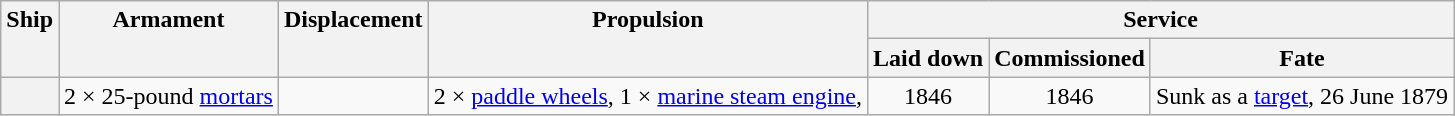<table class="wikitable plainrowheaders" style="text-align: center;">
<tr valign="top">
<th scope="col" rowspan="2">Ship</th>
<th scope="col" rowspan="2">Armament</th>
<th scope="col" rowspan="2">Displacement</th>
<th scope="col" rowspan="2">Propulsion</th>
<th scope="col" colspan="3">Service</th>
</tr>
<tr valign="top">
<th scope="col">Laid down</th>
<th scope="col">Commissioned</th>
<th scope="col">Fate</th>
</tr>
<tr valign="center">
<th scope="row"></th>
<td>2 × 25-pound <a href='#'>mortars</a></td>
<td></td>
<td>2 × <a href='#'>paddle wheels</a>, 1 × <a href='#'>marine steam engine</a>, </td>
<td>1846</td>
<td>1846</td>
<td>Sunk as a <a href='#'>target</a>, 26 June 1879</td>
</tr>
</table>
